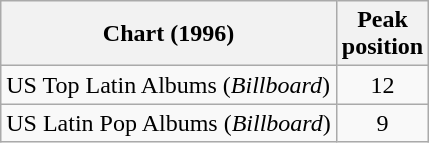<table class="wikitable plainrowheaders sortable">
<tr>
<th scope="col">Chart (1996)</th>
<th scope="col">Peak<br>position</th>
</tr>
<tr>
<td align="left">US Top Latin Albums (<em>Billboard</em>)</td>
<td style="text-align:center;">12</td>
</tr>
<tr>
<td align="left">US Latin Pop Albums (<em>Billboard</em>)</td>
<td style="text-align:center;">9</td>
</tr>
</table>
